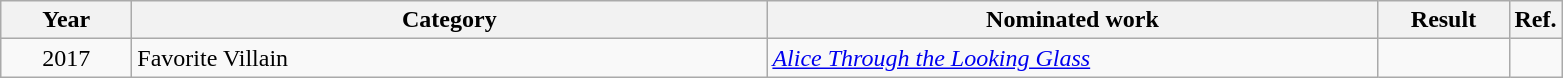<table class=wikitable>
<tr>
<th scope="col" style="width:5em;">Year</th>
<th scope="col" style="width:26em;">Category</th>
<th scope="col" style="width:25em;">Nominated work</th>
<th scope="col" style="width:5em;">Result</th>
<th>Ref.</th>
</tr>
<tr>
<td style="text-align:center;">2017</td>
<td>Favorite Villain</td>
<td><em><a href='#'>Alice Through the Looking Glass</a></em></td>
<td></td>
<td></td>
</tr>
</table>
